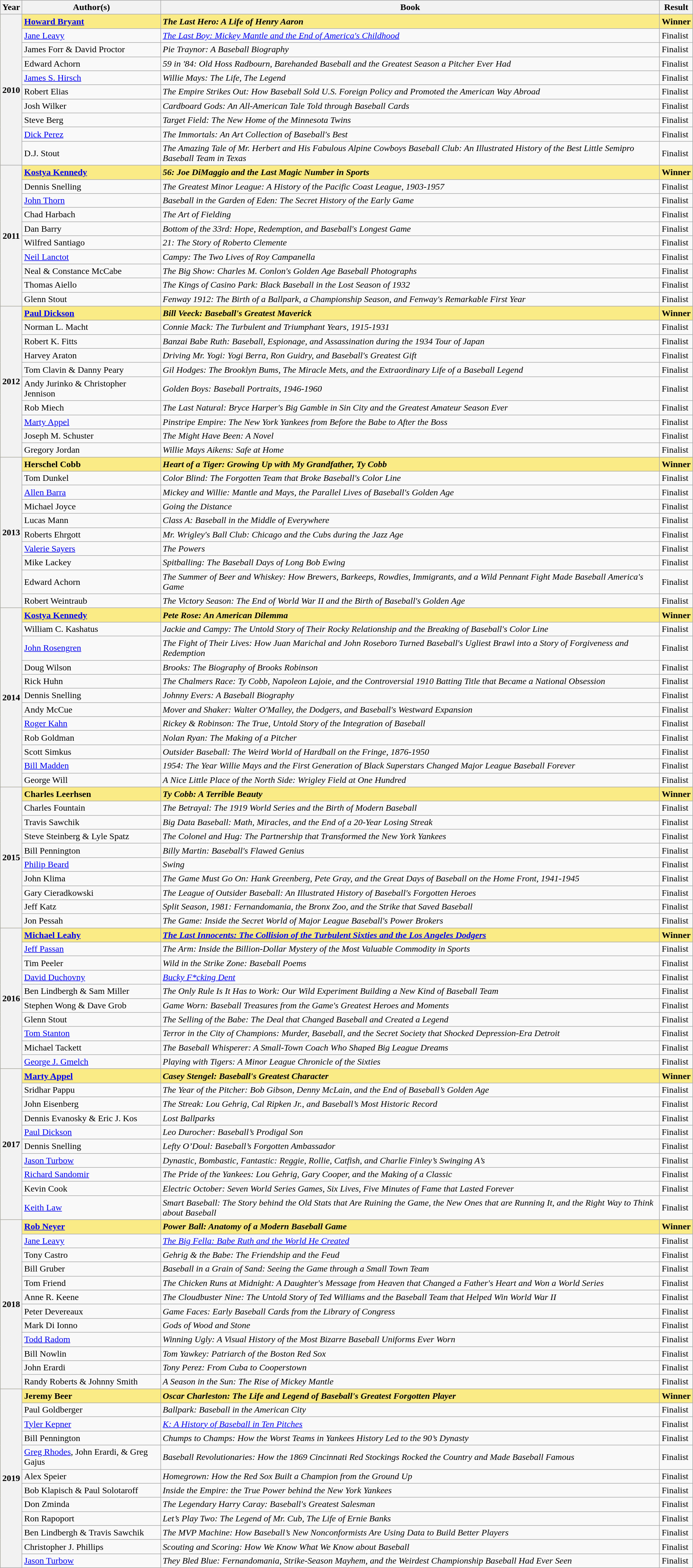<table class="wikitable">
<tr>
<th scope="col">Year</th>
<th scope="col">Author(s)</th>
<th scope="col">Book</th>
<th scope="col">Result</th>
</tr>
<tr style="background:#FAEB86;">
<th rowspan="10"><strong>2010</strong></th>
<td><strong><a href='#'>Howard Bryant</a></strong></td>
<td><strong><em>The Last Hero: A Life of Henry Aaron</em></strong></td>
<td><strong>Winner</strong></td>
</tr>
<tr>
<td><a href='#'>Jane Leavy</a></td>
<td><em><a href='#'>The Last Boy: Mickey Mantle and the End of America's Childhood</a></em></td>
<td>Finalist</td>
</tr>
<tr>
<td>James Forr & David Proctor</td>
<td><em>Pie Traynor: A Baseball Biography</em></td>
<td>Finalist</td>
</tr>
<tr>
<td>Edward Achorn</td>
<td><em>59 in '84: Old Hoss Radbourn, Barehanded Baseball and the Greatest Season a Pitcher Ever Had</em></td>
<td>Finalist</td>
</tr>
<tr>
<td><a href='#'>James S. Hirsch</a></td>
<td><em>Willie Mays: The Life, The Legend</em></td>
<td>Finalist</td>
</tr>
<tr>
<td>Robert Elias</td>
<td><em>The Empire Strikes Out: How Baseball Sold U.S. Foreign Policy and Promoted the American Way Abroad</em></td>
<td>Finalist</td>
</tr>
<tr>
<td>Josh Wilker</td>
<td><em>Cardboard Gods: An All-American Tale Told through Baseball Cards</em></td>
<td>Finalist</td>
</tr>
<tr>
<td>Steve Berg</td>
<td><em>Target Field: The New Home of the Minnesota Twins</em></td>
<td>Finalist</td>
</tr>
<tr>
<td><a href='#'>Dick Perez</a></td>
<td><em>The Immortals: An Art Collection of Baseball's Best</em></td>
<td>Finalist</td>
</tr>
<tr>
<td>D.J. Stout</td>
<td><em>The Amazing Tale of Mr. Herbert and His Fabulous Alpine Cowboys Baseball Club: An Illustrated History of the Best Little Semipro Baseball Team in Texas</em></td>
<td>Finalist</td>
</tr>
<tr style="background:#FAEB86;">
<th rowspan="10"><strong>2011</strong></th>
<td><strong><a href='#'>Kostya Kennedy</a></strong></td>
<td><strong><em>56: Joe DiMaggio and the Last Magic Number in Sports</em></strong></td>
<td><strong>Winner</strong></td>
</tr>
<tr>
<td>Dennis Snelling</td>
<td><em>The Greatest Minor League: A History of the Pacific Coast League, 1903-1957</em></td>
<td>Finalist</td>
</tr>
<tr>
<td><a href='#'>John Thorn</a></td>
<td><em>Baseball in the Garden of Eden: The Secret History of the Early Game</em></td>
<td>Finalist</td>
</tr>
<tr>
<td>Chad Harbach</td>
<td><em>The Art of Fielding</em></td>
<td>Finalist</td>
</tr>
<tr>
<td>Dan Barry</td>
<td><em>Bottom of the 33rd: Hope, Redemption, and Baseball's Longest Game</em></td>
<td>Finalist</td>
</tr>
<tr>
<td>Wilfred Santiago</td>
<td><em>21: The Story of Roberto Clemente</em></td>
<td>Finalist</td>
</tr>
<tr>
<td><a href='#'>Neil Lanctot</a></td>
<td><em>Campy: The Two Lives of Roy Campanella</em></td>
<td>Finalist</td>
</tr>
<tr>
<td>Neal & Constance McCabe</td>
<td><em>The Big Show: Charles M. Conlon's Golden Age Baseball Photographs</em></td>
<td>Finalist</td>
</tr>
<tr>
<td>Thomas Aiello</td>
<td><em>The Kings of Casino Park: Black Baseball in the Lost Season of 1932</em></td>
<td>Finalist</td>
</tr>
<tr>
<td>Glenn Stout</td>
<td><em>Fenway 1912: The Birth of a Ballpark, a Championship Season, and Fenway's Remarkable First Year</em></td>
<td>Finalist</td>
</tr>
<tr style="background:#FAEB86;">
<th rowspan="10"><strong>2012</strong></th>
<td><strong><a href='#'>Paul Dickson</a></strong></td>
<td><strong><em>Bill Veeck: Baseball's Greatest Maverick</em></strong></td>
<td><strong>Winner</strong></td>
</tr>
<tr>
<td>Norman L. Macht</td>
<td><em>Connie Mack: The Turbulent and Triumphant Years, 1915-1931</em></td>
<td>Finalist</td>
</tr>
<tr>
<td>Robert K. Fitts</td>
<td><em>Banzai Babe Ruth: Baseball, Espionage, and Assassination during the 1934 Tour of Japan</em></td>
<td>Finalist</td>
</tr>
<tr>
<td>Harvey Araton</td>
<td><em>Driving Mr. Yogi: Yogi Berra, Ron Guidry, and Baseball's Greatest Gift</em></td>
<td>Finalist</td>
</tr>
<tr>
<td>Tom Clavin & Danny Peary</td>
<td><em>Gil Hodges: The Brooklyn Bums, The Miracle Mets, and the Extraordinary Life of a Baseball Legend</em></td>
<td>Finalist</td>
</tr>
<tr>
<td>Andy Jurinko & Christopher Jennison</td>
<td><em>Golden Boys: Baseball Portraits, 1946-1960</em></td>
<td>Finalist</td>
</tr>
<tr>
<td>Rob Miech</td>
<td><em>The Last Natural: Bryce Harper's Big Gamble in Sin City and the Greatest Amateur Season Ever</em></td>
<td>Finalist</td>
</tr>
<tr>
<td><a href='#'>Marty Appel</a></td>
<td><em>Pinstripe Empire: The New York Yankees from Before the Babe to After the Boss</em></td>
<td>Finalist</td>
</tr>
<tr>
<td>Joseph M. Schuster</td>
<td><em>The Might Have Been: A Novel</em></td>
<td>Finalist</td>
</tr>
<tr>
<td>Gregory Jordan</td>
<td><em>Willie Mays Aikens: Safe at Home</em></td>
<td>Finalist</td>
</tr>
<tr style="background:#FAEB86;">
<th rowspan="10"><strong>2013</strong></th>
<td><strong>Herschel Cobb</strong></td>
<td><strong><em>Heart of a Tiger: Growing Up with My Grandfather, Ty Cobb</em></strong></td>
<td><strong>Winner</strong></td>
</tr>
<tr>
<td>Tom Dunkel</td>
<td><em>Color Blind: The Forgotten Team that Broke Baseball's Color Line</em></td>
<td>Finalist</td>
</tr>
<tr>
<td><a href='#'>Allen Barra</a></td>
<td><em>Mickey and Willie: Mantle and Mays, the Parallel Lives of Baseball's Golden Age</em></td>
<td>Finalist</td>
</tr>
<tr>
<td>Michael Joyce</td>
<td><em>Going the Distance</em></td>
<td>Finalist</td>
</tr>
<tr>
<td>Lucas Mann</td>
<td><em>Class A: Baseball in the Middle of Everywhere</em></td>
<td>Finalist</td>
</tr>
<tr>
<td>Roberts Ehrgott</td>
<td><em>Mr. Wrigley's Ball Club: Chicago and the Cubs during the Jazz Age</em></td>
<td>Finalist</td>
</tr>
<tr>
<td><a href='#'>Valerie Sayers</a></td>
<td><em>The Powers</em></td>
<td>Finalist</td>
</tr>
<tr>
<td>Mike Lackey</td>
<td><em>Spitballing: The Baseball Days of Long Bob Ewing</em></td>
<td>Finalist</td>
</tr>
<tr>
<td>Edward Achorn</td>
<td><em>The Summer of Beer and Whiskey: How Brewers, Barkeeps, Rowdies, Immigrants, and a Wild Pennant Fight Made Baseball America's Game</em></td>
<td>Finalist</td>
</tr>
<tr>
<td>Robert Weintraub</td>
<td><em>The Victory Season: The End of World War II and the Birth of Baseball's Golden Age</em></td>
<td>Finalist</td>
</tr>
<tr style="background:#FAEB86;">
<th rowspan="12"><strong>2014</strong></th>
<td><strong><a href='#'>Kostya Kennedy</a></strong></td>
<td><strong><em>Pete Rose: An American Dilemma</em></strong></td>
<td><strong>Winner</strong></td>
</tr>
<tr>
<td>William C. Kashatus</td>
<td><em>Jackie and Campy: The Untold Story of Their Rocky Relationship and the Breaking of Baseball's Color Line</em></td>
<td>Finalist</td>
</tr>
<tr>
<td><a href='#'>John Rosengren</a></td>
<td><em>The Fight of Their Lives: How Juan Marichal and John Roseboro Turned Baseball's Ugliest Brawl into a Story of Forgiveness and Redemption</em></td>
<td>Finalist</td>
</tr>
<tr>
<td>Doug Wilson</td>
<td><em>Brooks: The Biography of Brooks Robinson</em></td>
<td>Finalist</td>
</tr>
<tr>
<td>Rick Huhn</td>
<td><em>The Chalmers Race: Ty Cobb, Napoleon Lajoie, and the Controversial 1910 Batting Title that Became a National Obsession</em></td>
<td>Finalist</td>
</tr>
<tr>
<td>Dennis Snelling</td>
<td><em>Johnny Evers: A Baseball Biography</em></td>
<td>Finalist</td>
</tr>
<tr>
<td>Andy McCue</td>
<td><em>Mover and Shaker: Walter O'Malley, the Dodgers, and Baseball's Westward Expansion</em></td>
<td>Finalist</td>
</tr>
<tr>
<td><a href='#'>Roger Kahn</a></td>
<td><em>Rickey & Robinson: The True, Untold Story of the Integration of Baseball</em></td>
<td>Finalist</td>
</tr>
<tr>
<td>Rob Goldman</td>
<td><em>Nolan Ryan: The Making of a Pitcher</em></td>
<td>Finalist</td>
</tr>
<tr>
<td>Scott Simkus</td>
<td><em>Outsider Baseball: The Weird World of Hardball on the Fringe, 1876-1950</em></td>
<td>Finalist</td>
</tr>
<tr>
<td><a href='#'>Bill Madden</a></td>
<td><em>1954: The Year Willie Mays and the First Generation of Black Superstars Changed Major League Baseball Forever</em></td>
<td>Finalist</td>
</tr>
<tr>
<td>George Will</td>
<td><em>A Nice Little Place of the North Side: Wrigley Field at One Hundred</em></td>
<td>Finalist</td>
</tr>
<tr style="background:#FAEB86;">
<th rowspan="10"><strong>2015</strong></th>
<td><strong>Charles Leerhsen</strong></td>
<td><strong><em>Ty Cobb: A Terrible Beauty</em></strong></td>
<td><strong>Winner</strong></td>
</tr>
<tr>
<td>Charles Fountain</td>
<td><em>The Betrayal: The 1919 World Series and the Birth of Modern Baseball</em></td>
<td>Finalist</td>
</tr>
<tr>
<td>Travis Sawchik</td>
<td><em>Big Data Baseball: Math, Miracles, and the End of a 20-Year Losing Streak</em></td>
<td>Finalist</td>
</tr>
<tr>
<td>Steve Steinberg & Lyle Spatz</td>
<td><em>The Colonel and Hug: The Partnership that Transformed the New York Yankees</em></td>
<td>Finalist</td>
</tr>
<tr>
<td>Bill Pennington</td>
<td><em>Billy Martin: Baseball's Flawed Genius</em></td>
<td>Finalist</td>
</tr>
<tr>
<td><a href='#'>Philip Beard</a></td>
<td><em>Swing</em></td>
<td>Finalist</td>
</tr>
<tr>
<td>John Klima</td>
<td><em>The Game Must Go On: Hank Greenberg, Pete Gray, and the Great Days of Baseball on the Home Front, 1941-1945</em></td>
<td>Finalist</td>
</tr>
<tr>
<td>Gary Cieradkowski</td>
<td><em>The League of Outsider Baseball: An Illustrated History of Baseball's Forgotten Heroes</em></td>
<td>Finalist</td>
</tr>
<tr>
<td>Jeff Katz</td>
<td><em>Split Season, 1981: Fernandomania, the Bronx Zoo, and the Strike that Saved Baseball</em></td>
<td>Finalist</td>
</tr>
<tr>
<td>Jon Pessah</td>
<td><em>The Game: Inside the Secret World of Major League Baseball's Power Brokers</em></td>
<td>Finalist</td>
</tr>
<tr style="background:#FAEB86;">
<th rowspan="10"><strong>2016</strong></th>
<td><strong><a href='#'>Michael Leahy</a></strong></td>
<td><strong><em><a href='#'>The Last Innocents: The Collision of the Turbulent Sixties and the Los Angeles Dodgers</a></em></strong></td>
<td><strong>Winner</strong></td>
</tr>
<tr>
<td><a href='#'>Jeff Passan</a></td>
<td><em>The Arm: Inside the Billion-Dollar Mystery of the Most Valuable Commodity in Sports</em></td>
<td>Finalist</td>
</tr>
<tr>
<td>Tim Peeler</td>
<td><em>Wild in the Strike Zone: Baseball Poems</em></td>
<td>Finalist</td>
</tr>
<tr>
<td><a href='#'>David Duchovny</a></td>
<td><em><a href='#'>Bucky F*cking Dent</a></em></td>
<td>Finalist</td>
</tr>
<tr>
<td>Ben Lindbergh & Sam Miller</td>
<td><em>The Only Rule Is It Has to Work: Our Wild Experiment Building a New Kind of Baseball Team</em></td>
<td>Finalist</td>
</tr>
<tr>
<td>Stephen Wong & Dave Grob</td>
<td><em>Game Worn: Baseball Treasures from the Game's Greatest Heroes and Moments</em></td>
<td>Finalist</td>
</tr>
<tr>
<td>Glenn Stout</td>
<td><em>The Selling of the Babe: The Deal that Changed Baseball and Created a Legend</em></td>
<td>Finalist</td>
</tr>
<tr>
<td><a href='#'>Tom Stanton</a></td>
<td><em>Terror in the City of Champions: Murder, Baseball, and the Secret Society that Shocked Depression-Era Detroit</em></td>
<td>Finalist</td>
</tr>
<tr>
<td>Michael Tackett</td>
<td><em>The Baseball Whisperer: A Small-Town Coach Who Shaped Big League Dreams</em></td>
<td>Finalist</td>
</tr>
<tr>
<td><a href='#'>George J. Gmelch</a></td>
<td><em>Playing with Tigers: A Minor League Chronicle of the Sixties</em></td>
<td>Finalist</td>
</tr>
<tr style="background:#FAEB86;">
<th rowspan="10"><strong>2017</strong></th>
<td><strong><a href='#'>Marty Appel</a></strong></td>
<td><strong><em>Casey Stengel: Baseball's Greatest Character</em></strong></td>
<td><strong>Winner</strong></td>
</tr>
<tr>
<td>Sridhar Pappu</td>
<td><em>The Year of the Pitcher: Bob Gibson, Denny McLain, and the End of Baseball’s Golden Age</em></td>
<td>Finalist</td>
</tr>
<tr>
<td>John Eisenberg</td>
<td><em>The Streak: Lou Gehrig, Cal Ripken Jr., and Baseball’s Most Historic Record</em></td>
<td>Finalist</td>
</tr>
<tr>
<td>Dennis Evanosky & Eric J. Kos</td>
<td><em>Lost Ballparks</em></td>
<td>Finalist</td>
</tr>
<tr>
<td><a href='#'>Paul Dickson</a></td>
<td><em>Leo Durocher: Baseball’s Prodigal Son</em></td>
<td>Finalist</td>
</tr>
<tr>
<td>Dennis Snelling</td>
<td><em>Lefty O’Doul: Baseball’s Forgotten Ambassador</em></td>
<td>Finalist</td>
</tr>
<tr>
<td><a href='#'>Jason Turbow</a></td>
<td><em>Dynastic, Bombastic, Fantastic: Reggie, Rollie, Catfish, and Charlie Finley’s Swinging A’s</em></td>
<td>Finalist</td>
</tr>
<tr>
<td><a href='#'>Richard Sandomir</a></td>
<td><em>The Pride of the Yankees: Lou Gehrig, Gary Cooper, and the Making of a Classic</em></td>
<td>Finalist</td>
</tr>
<tr>
<td>Kevin Cook</td>
<td><em>Electric October: Seven World Series Games, Six Lives, Five Minutes of Fame that Lasted Forever</em></td>
<td>Finalist</td>
</tr>
<tr>
<td><a href='#'>Keith Law</a></td>
<td><em>Smart Baseball: The Story behind the Old Stats that Are Ruining the Game, the New Ones that are Running It, and the Right Way to Think about Baseball</em></td>
<td>Finalist</td>
</tr>
<tr style="background:#FAEB86;">
<th rowspan="12"><strong>2018</strong></th>
<td><strong><a href='#'>Rob Neyer</a></strong></td>
<td><strong><em>Power Ball: Anatomy of a Modern Baseball Game</em></strong></td>
<td><strong>Winner</strong></td>
</tr>
<tr>
<td><a href='#'>Jane Leavy</a></td>
<td><em><a href='#'>The Big Fella: Babe Ruth and the World He Created</a></em></td>
<td>Finalist</td>
</tr>
<tr>
<td>Tony Castro</td>
<td><em>Gehrig & the Babe: The Friendship and the Feud</em></td>
<td>Finalist</td>
</tr>
<tr>
<td>Bill Gruber</td>
<td><em>Baseball in a Grain of Sand: Seeing the Game through a Small Town Team</em></td>
<td>Finalist</td>
</tr>
<tr>
<td>Tom Friend</td>
<td><em>The Chicken Runs at Midnight: A Daughter's Message from Heaven that Changed a Father's Heart and Won a World Series</em></td>
<td>Finalist</td>
</tr>
<tr>
<td>Anne R. Keene</td>
<td><em>The Cloudbuster Nine: The Untold Story of Ted Williams and the Baseball Team that Helped Win World War II</em></td>
<td>Finalist</td>
</tr>
<tr>
<td>Peter Devereaux</td>
<td><em>Game Faces: Early Baseball Cards from the Library of Congress</em></td>
<td>Finalist</td>
</tr>
<tr>
<td>Mark Di Ionno</td>
<td><em>Gods of Wood and Stone</em></td>
<td>Finalist</td>
</tr>
<tr>
<td><a href='#'>Todd Radom</a></td>
<td><em>Winning Ugly: A Visual History of the Most Bizarre Baseball Uniforms Ever Worn</em></td>
<td>Finalist</td>
</tr>
<tr>
<td>Bill Nowlin</td>
<td><em>Tom Yawkey: Patriarch of the Boston Red Sox</em></td>
<td>Finalist</td>
</tr>
<tr>
<td>John Erardi</td>
<td><em>Tony Perez: From Cuba to Cooperstown</em></td>
<td>Finalist</td>
</tr>
<tr>
<td>Randy Roberts & Johnny Smith</td>
<td><em>A Season in the Sun: The Rise of Mickey Mantle</em></td>
<td>Finalist</td>
</tr>
<tr style="background:#FAEB86;">
<th rowspan="12"><strong>2019</strong></th>
<td><strong>Jeremy Beer</strong></td>
<td><strong><em>Oscar Charleston: The Life and Legend of Baseball's Greatest Forgotten Player</em></strong></td>
<td><strong>Winner</strong></td>
</tr>
<tr>
<td>Paul Goldberger</td>
<td><em>Ballpark: Baseball in the American City</em></td>
<td>Finalist</td>
</tr>
<tr>
<td><a href='#'>Tyler Kepner</a></td>
<td><em><a href='#'>K: A History of Baseball in Ten Pitches</a></em></td>
<td>Finalist</td>
</tr>
<tr>
<td>Bill Pennington</td>
<td><em>Chumps to Champs: How the Worst Teams in Yankees History Led to the 90’s Dynasty</em></td>
<td>Finalist</td>
</tr>
<tr>
<td><a href='#'>Greg Rhodes</a>, John Erardi, & Greg Gajus</td>
<td><em>Baseball Revolutionaries: How the 1869 Cincinnati Red Stockings Rocked the Country and Made Baseball Famous</em></td>
<td>Finalist</td>
</tr>
<tr>
<td>Alex Speier</td>
<td><em>Homegrown: How the Red Sox Built a Champion from the Ground Up</em></td>
<td>Finalist</td>
</tr>
<tr>
<td>Bob Klapisch & Paul Solotaroff</td>
<td><em>Inside the Empire: the True Power behind the New York Yankees</em></td>
<td>Finalist</td>
</tr>
<tr>
<td>Don Zminda</td>
<td><em>The Legendary Harry Caray: Baseball's Greatest Salesman</em></td>
<td>Finalist</td>
</tr>
<tr>
<td>Ron Rapoport</td>
<td><em>Let’s Play Two: The Legend of Mr. Cub, The Life of Ernie Banks</em></td>
<td>Finalist</td>
</tr>
<tr>
<td>Ben Lindbergh & Travis Sawchik</td>
<td><em>The MVP Machine: How Baseball’s New Nonconformists Are Using Data to Build Better Players</em></td>
<td>Finalist</td>
</tr>
<tr>
<td>Christopher J. Phillips</td>
<td><em>Scouting and Scoring: How We Know What We Know about Baseball</em></td>
<td>Finalist</td>
</tr>
<tr>
<td><a href='#'>Jason Turbow</a></td>
<td><em>They Bled Blue: Fernandomania, Strike-Season Mayhem, and the Weirdest Championship Baseball Had Ever Seen</em></td>
<td>Finalist</td>
</tr>
</table>
